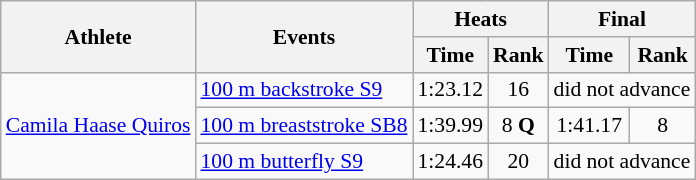<table class=wikitable style="font-size:90%">
<tr>
<th rowspan=2>Athlete</th>
<th rowspan=2>Events</th>
<th colspan="2">Heats</th>
<th colspan="2">Final</th>
</tr>
<tr>
<th>Time</th>
<th>Rank</th>
<th>Time</th>
<th>Rank</th>
</tr>
<tr align=center>
<td align=left rowspan=3><a href='#'>Camila Haase Quiros</a></td>
<td align=left><a href='#'>100 m backstroke S9</a></td>
<td>1:23.12</td>
<td>16</td>
<td colspan=2>did not advance</td>
</tr>
<tr align=center>
<td align=left><a href='#'>100 m breaststroke SB8</a></td>
<td>1:39.99</td>
<td>8 <strong>Q</strong></td>
<td>1:41.17</td>
<td>8</td>
</tr>
<tr align=center>
<td align=left><a href='#'>100 m butterfly S9</a></td>
<td>1:24.46</td>
<td>20</td>
<td colspan=2>did not advance</td>
</tr>
</table>
